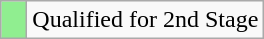<table class="wikitable">
<tr>
<td width=10px bgcolor=#90EE90></td>
<td>Qualified for 2nd Stage</td>
</tr>
</table>
